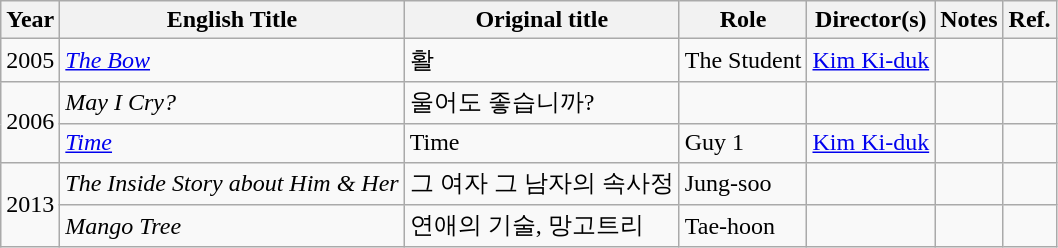<table class="wikitable sortable">
<tr>
<th>Year</th>
<th>English Title</th>
<th>Original title</th>
<th>Role</th>
<th>Director(s)</th>
<th class="unsortable">Notes</th>
<th class="unsortable">Ref.</th>
</tr>
<tr>
<td>2005</td>
<td><em><a href='#'>The Bow</a></em></td>
<td>활</td>
<td>The Student</td>
<td><a href='#'>Kim Ki-duk</a></td>
<td></td>
<td></td>
</tr>
<tr>
<td rowspan=2>2006</td>
<td><em>May I Cry?</em></td>
<td>울어도 좋습니까?</td>
<td></td>
<td></td>
<td></td>
<td></td>
</tr>
<tr>
<td><em><a href='#'>Time</a></em></td>
<td>Time</td>
<td>Guy 1</td>
<td><a href='#'>Kim Ki-duk</a></td>
<td></td>
<td></td>
</tr>
<tr>
<td rowspan=2>2013</td>
<td><em>The Inside Story about Him & Her</em></td>
<td>그 여자 그 남자의 속사정</td>
<td>Jung-soo</td>
<td></td>
<td></td>
<td></td>
</tr>
<tr>
<td><em>Mango Tree</em></td>
<td>연애의 기술, 망고트리</td>
<td>Tae-hoon</td>
<td></td>
<td></td>
<td></td>
</tr>
</table>
